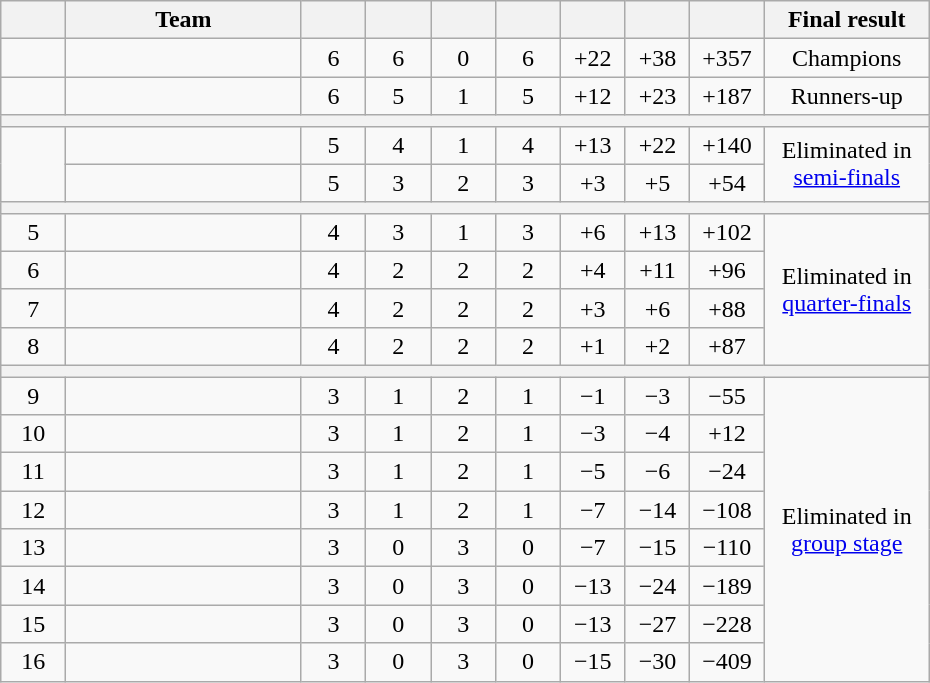<table class=wikitable style="text-align:center;" width=620>
<tr>
<th width=5.5%></th>
<th width=20%>Team</th>
<th width=5.5%></th>
<th width=5.5%></th>
<th width=5.5%></th>
<th width=5.5%></th>
<th width=5.5%></th>
<th width=5.5%></th>
<th width=5.5%></th>
<th width=14%>Final result</th>
</tr>
<tr>
<td></td>
<td align="left"></td>
<td>6</td>
<td>6</td>
<td>0</td>
<td>6</td>
<td>+22</td>
<td>+38</td>
<td>+357</td>
<td>Champions</td>
</tr>
<tr>
<td></td>
<td align="left"></td>
<td>6</td>
<td>5</td>
<td>1</td>
<td>5</td>
<td>+12</td>
<td>+23</td>
<td>+187</td>
<td>Runners-up</td>
</tr>
<tr>
<th colspan="10"></th>
</tr>
<tr>
<td rowspan="2"></td>
<td align="left"></td>
<td>5</td>
<td>4</td>
<td>1</td>
<td>4</td>
<td>+13</td>
<td>+22</td>
<td>+140</td>
<td rowspan="2">Eliminated in <a href='#'>semi-finals</a></td>
</tr>
<tr>
<td align="left"></td>
<td>5</td>
<td>3</td>
<td>2</td>
<td>3</td>
<td>+3</td>
<td>+5</td>
<td>+54</td>
</tr>
<tr>
<th colspan="10"></th>
</tr>
<tr>
<td>5</td>
<td align="left"></td>
<td>4</td>
<td>3</td>
<td>1</td>
<td>3</td>
<td>+6</td>
<td>+13</td>
<td>+102</td>
<td rowspan="4">Eliminated in <a href='#'>quarter-finals</a></td>
</tr>
<tr>
<td>6</td>
<td align="left"></td>
<td>4</td>
<td>2</td>
<td>2</td>
<td>2</td>
<td>+4</td>
<td>+11</td>
<td>+96</td>
</tr>
<tr>
<td>7</td>
<td align="left"></td>
<td>4</td>
<td>2</td>
<td>2</td>
<td>2</td>
<td>+3</td>
<td>+6</td>
<td>+88</td>
</tr>
<tr>
<td>8</td>
<td align="left"></td>
<td>4</td>
<td>2</td>
<td>2</td>
<td>2</td>
<td>+1</td>
<td>+2</td>
<td>+87</td>
</tr>
<tr>
<th colspan="10"></th>
</tr>
<tr>
<td>9</td>
<td align="left"></td>
<td>3</td>
<td>1</td>
<td>2</td>
<td>1</td>
<td>−1</td>
<td>−3</td>
<td>−55</td>
<td rowspan="8">Eliminated in <a href='#'>group stage</a></td>
</tr>
<tr>
<td>10</td>
<td align="left"></td>
<td>3</td>
<td>1</td>
<td>2</td>
<td>1</td>
<td>−3</td>
<td>−4</td>
<td>+12</td>
</tr>
<tr>
<td>11</td>
<td align="left"></td>
<td>3</td>
<td>1</td>
<td>2</td>
<td>1</td>
<td>−5</td>
<td>−6</td>
<td>−24</td>
</tr>
<tr>
<td>12</td>
<td align="left"></td>
<td>3</td>
<td>1</td>
<td>2</td>
<td>1</td>
<td>−7</td>
<td>−14</td>
<td>−108</td>
</tr>
<tr>
<td>13</td>
<td align="left"></td>
<td>3</td>
<td>0</td>
<td>3</td>
<td>0</td>
<td>−7</td>
<td>−15</td>
<td>−110</td>
</tr>
<tr>
<td>14</td>
<td align="left"></td>
<td>3</td>
<td>0</td>
<td>3</td>
<td>0</td>
<td>−13</td>
<td>−24</td>
<td>−189</td>
</tr>
<tr>
<td>15</td>
<td align="left"></td>
<td>3</td>
<td>0</td>
<td>3</td>
<td>0</td>
<td>−13</td>
<td>−27</td>
<td>−228</td>
</tr>
<tr>
<td>16</td>
<td align="left"></td>
<td>3</td>
<td>0</td>
<td>3</td>
<td>0</td>
<td>−15</td>
<td>−30</td>
<td>−409</td>
</tr>
</table>
